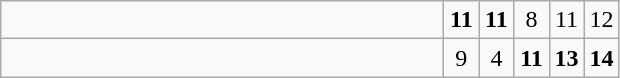<table class="wikitable">
<tr>
<td style="width:18em"></td>
<td align=center style="width:1em"><strong>11</strong></td>
<td align=center style="width:1em"><strong>11</strong></td>
<td align=center style="width:1em">8</td>
<td align=center style="width:1em">11</td>
<td align=center style="width:1em">12</td>
</tr>
<tr>
<td style="width:18em"><strong> </strong></td>
<td align=center style="width:1em">9</td>
<td align=center style="width:1em">4</td>
<td align=center style="width:1em"><strong>11</strong></td>
<td align=center style="width:1em"><strong>13</strong></td>
<td align=center style="width:1em"><strong>14</strong></td>
</tr>
</table>
